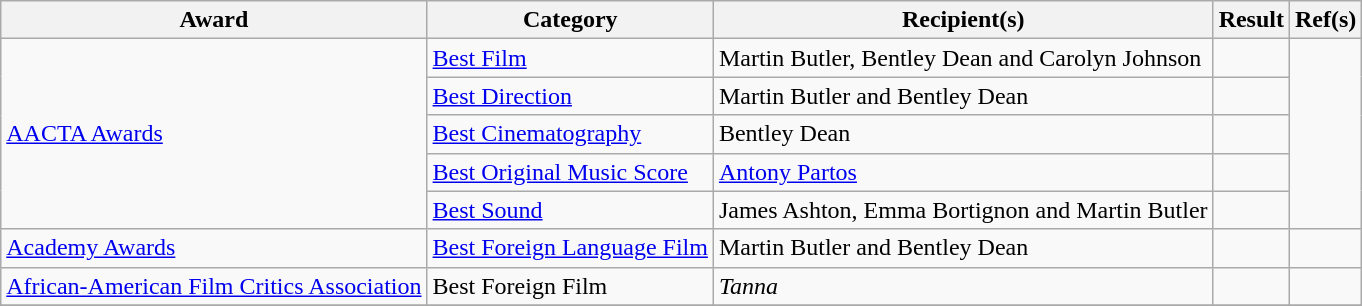<table class="wikitable">
<tr>
<th>Award</th>
<th>Category</th>
<th>Recipient(s)</th>
<th>Result</th>
<th>Ref(s)</th>
</tr>
<tr>
<td rowspan="5"><a href='#'>AACTA Awards</a></td>
<td><a href='#'>Best Film</a></td>
<td>Martin Butler, Bentley Dean and Carolyn Johnson</td>
<td></td>
<td rowspan="5"></td>
</tr>
<tr>
<td><a href='#'>Best Direction</a></td>
<td>Martin Butler and Bentley Dean</td>
<td></td>
</tr>
<tr>
<td><a href='#'>Best Cinematography</a></td>
<td>Bentley Dean</td>
<td></td>
</tr>
<tr>
<td><a href='#'>Best Original Music Score</a></td>
<td><a href='#'>Antony Partos</a></td>
<td></td>
</tr>
<tr>
<td><a href='#'>Best Sound</a></td>
<td>James Ashton, Emma Bortignon and Martin Butler</td>
<td></td>
</tr>
<tr>
<td><a href='#'>Academy Awards</a></td>
<td><a href='#'>Best Foreign Language Film</a></td>
<td>Martin Butler and Bentley Dean</td>
<td></td>
<td></td>
</tr>
<tr>
<td><a href='#'>African-American Film Critics Association</a></td>
<td>Best Foreign Film</td>
<td><em>Tanna</em></td>
<td></td>
<td></td>
</tr>
<tr>
</tr>
</table>
